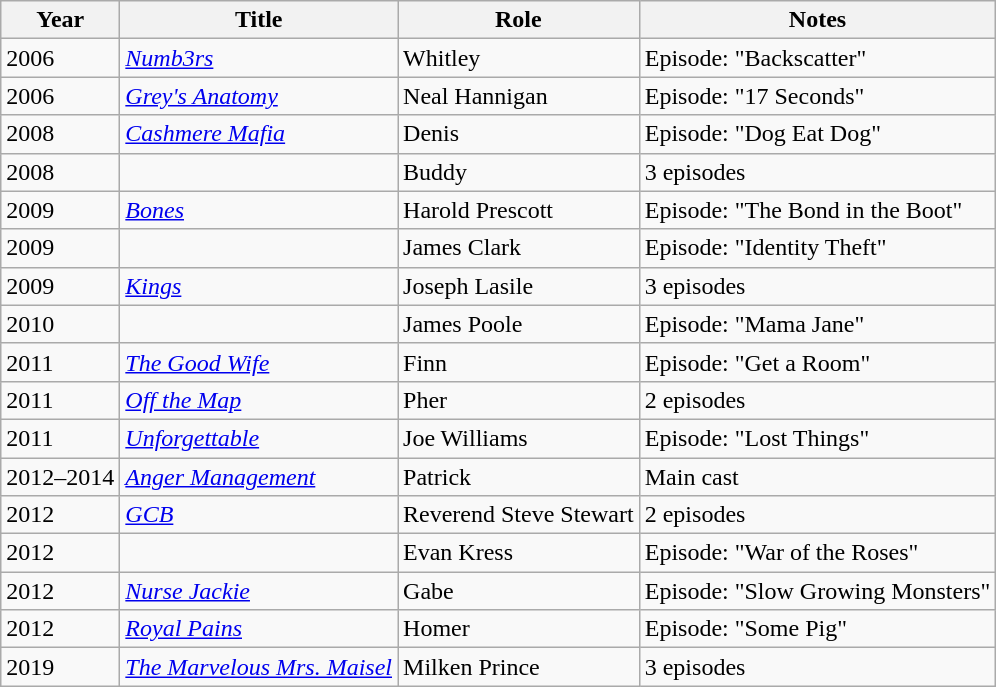<table class="wikitable sortable">
<tr>
<th>Year</th>
<th>Title</th>
<th>Role</th>
<th class="unsortable">Notes</th>
</tr>
<tr>
<td>2006</td>
<td><em><a href='#'>Numb3rs</a></em></td>
<td>Whitley</td>
<td>Episode: "Backscatter"</td>
</tr>
<tr>
<td>2006</td>
<td><em><a href='#'>Grey's Anatomy</a></em></td>
<td>Neal Hannigan</td>
<td>Episode: "17 Seconds"</td>
</tr>
<tr>
<td>2008</td>
<td><em><a href='#'>Cashmere Mafia</a></em></td>
<td>Denis</td>
<td>Episode: "Dog Eat Dog"</td>
</tr>
<tr>
<td>2008</td>
<td><em></em></td>
<td>Buddy</td>
<td>3 episodes</td>
</tr>
<tr>
<td>2009</td>
<td><em><a href='#'>Bones</a></em></td>
<td>Harold Prescott</td>
<td>Episode: "The Bond in the Boot"</td>
</tr>
<tr>
<td>2009</td>
<td><em></em></td>
<td>James Clark</td>
<td>Episode: "Identity Theft"</td>
</tr>
<tr>
<td>2009</td>
<td><em><a href='#'>Kings</a></em></td>
<td>Joseph Lasile</td>
<td>3 episodes</td>
</tr>
<tr>
<td>2010</td>
<td><em></em></td>
<td>James Poole</td>
<td>Episode: "Mama Jane"</td>
</tr>
<tr>
<td>2011</td>
<td><em><a href='#'>The Good Wife</a></em></td>
<td>Finn</td>
<td>Episode: "Get a Room"</td>
</tr>
<tr>
<td>2011</td>
<td><em><a href='#'>Off the Map</a></em></td>
<td>Pher</td>
<td>2 episodes</td>
</tr>
<tr>
<td>2011</td>
<td><em><a href='#'>Unforgettable</a></em></td>
<td>Joe Williams</td>
<td>Episode: "Lost Things"</td>
</tr>
<tr>
<td>2012–2014</td>
<td><em><a href='#'>Anger Management</a></em></td>
<td>Patrick</td>
<td>Main cast</td>
</tr>
<tr>
<td>2012</td>
<td><em><a href='#'>GCB</a></em></td>
<td>Reverend Steve Stewart</td>
<td>2 episodes</td>
</tr>
<tr>
<td>2012</td>
<td><em></em></td>
<td>Evan Kress</td>
<td>Episode: "War of the Roses"</td>
</tr>
<tr>
<td>2012</td>
<td><em><a href='#'>Nurse Jackie</a></em></td>
<td>Gabe</td>
<td>Episode: "Slow Growing Monsters"</td>
</tr>
<tr>
<td>2012</td>
<td><em><a href='#'>Royal Pains</a></em></td>
<td>Homer</td>
<td>Episode: "Some Pig"</td>
</tr>
<tr>
<td>2019</td>
<td><em><a href='#'>The Marvelous Mrs. Maisel</a></em></td>
<td>Milken Prince</td>
<td>3 episodes</td>
</tr>
</table>
